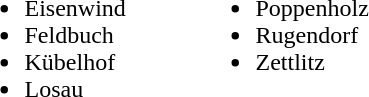<table>
<tr>
<th width=150 align=left></th>
<th width=150 align=left></th>
</tr>
<tr valign=top>
<td><br><ul><li>Eisenwind</li><li>Feldbuch</li><li>Kübelhof</li><li>Losau</li></ul></td>
<td><br><ul><li>Poppenholz</li><li>Rugendorf</li><li>Zettlitz</li></ul></td>
</tr>
</table>
